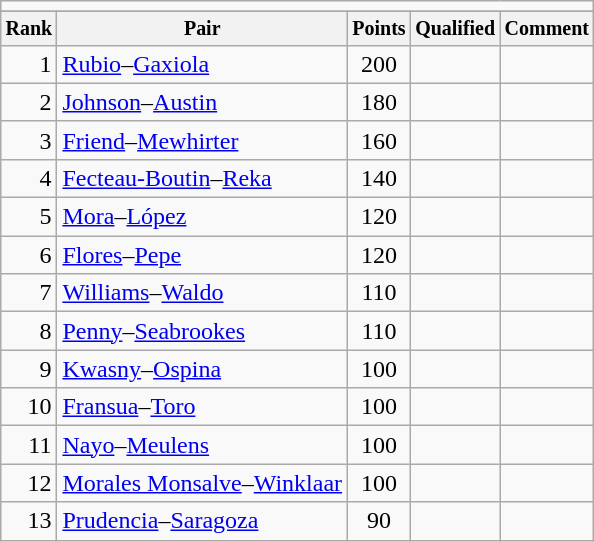<table class="wikitable">
<tr>
<td colspan=5 align="center"></td>
</tr>
<tr>
</tr>
<tr style="font-size:10pt;font-weight:bold">
<th>Rank</th>
<th>Pair</th>
<th>Points</th>
<th>Qualified</th>
<th>Comment</th>
</tr>
<tr>
<td align=right>1</td>
<td> <a href='#'>Rubio</a>–<a href='#'>Gaxiola</a></td>
<td align=center>200</td>
<td></td>
<td></td>
</tr>
<tr>
<td align=right>2</td>
<td> <a href='#'>Johnson</a>–<a href='#'>Austin</a></td>
<td align=center>180</td>
<td></td>
<td></td>
</tr>
<tr>
<td align=right>3</td>
<td> <a href='#'>Friend</a>–<a href='#'>Mewhirter</a></td>
<td align=center>160</td>
<td></td>
<td></td>
</tr>
<tr>
<td align=right>4</td>
<td> <a href='#'>Fecteau-Boutin</a>–<a href='#'>Reka</a></td>
<td align=center>140</td>
<td></td>
<td></td>
</tr>
<tr>
<td align=right>5</td>
<td> <a href='#'>Mora</a>–<a href='#'>López</a></td>
<td align=center>120</td>
<td></td>
<td></td>
</tr>
<tr>
<td align=right>6</td>
<td> <a href='#'>Flores</a>–<a href='#'>Pepe</a></td>
<td align=center>120</td>
<td></td>
<td></td>
</tr>
<tr>
<td align=right>7</td>
<td> <a href='#'>Williams</a>–<a href='#'>Waldo</a></td>
<td align=center>110</td>
<td></td>
<td></td>
</tr>
<tr>
<td align=right>8</td>
<td> <a href='#'>Penny</a>–<a href='#'>Seabrookes</a></td>
<td align=center>110</td>
<td></td>
<td></td>
</tr>
<tr>
<td align=right>9</td>
<td> <a href='#'>Kwasny</a>–<a href='#'>Ospina</a></td>
<td align=center>100</td>
<td></td>
<td></td>
</tr>
<tr>
<td align=right>10</td>
<td> <a href='#'>Fransua</a>–<a href='#'>Toro</a></td>
<td align=center>100</td>
<td></td>
<td></td>
</tr>
<tr>
<td align=right>11</td>
<td> <a href='#'>Nayo</a>–<a href='#'>Meulens</a></td>
<td align=center>100</td>
<td></td>
<td></td>
</tr>
<tr>
<td align=right>12</td>
<td> <a href='#'>Morales Monsalve</a>–<a href='#'>Winklaar</a></td>
<td align=center>100</td>
<td></td>
<td></td>
</tr>
<tr>
<td align=right>13</td>
<td> <a href='#'>Prudencia</a>–<a href='#'>Saragoza</a></td>
<td align=center>90</td>
<td></td>
<td></td>
</tr>
</table>
